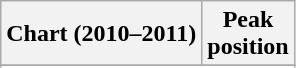<table class="wikitable sortable">
<tr>
<th>Chart (2010–2011)</th>
<th>Peak<br>position</th>
</tr>
<tr>
</tr>
<tr>
</tr>
<tr>
</tr>
<tr>
</tr>
</table>
